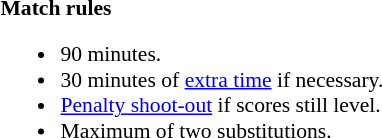<table style="width:100%; font-size:90%;">
<tr>
<td><br><strong>Match rules</strong><ul><li>90 minutes.</li><li>30 minutes of <a href='#'>extra time</a> if necessary.</li><li><a href='#'>Penalty shoot-out</a> if scores still level.</li><li>Maximum of two substitutions.</li></ul></td>
</tr>
</table>
